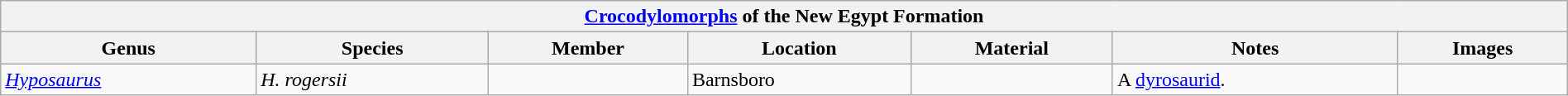<table class="wikitable" width="100%" align="center">
<tr>
<th colspan="8" align="center"><strong><a href='#'>Crocodylomorphs</a> of the New Egypt Formation</strong></th>
</tr>
<tr>
<th>Genus</th>
<th>Species</th>
<th>Member</th>
<th>Location</th>
<th>Material</th>
<th>Notes</th>
<th>Images</th>
</tr>
<tr>
<td><em><a href='#'>Hyposaurus</a></em></td>
<td><em>H. rogersii</em></td>
<td></td>
<td>Barnsboro</td>
<td></td>
<td>A <a href='#'>dyrosaurid</a>.</td>
<td></td>
</tr>
</table>
